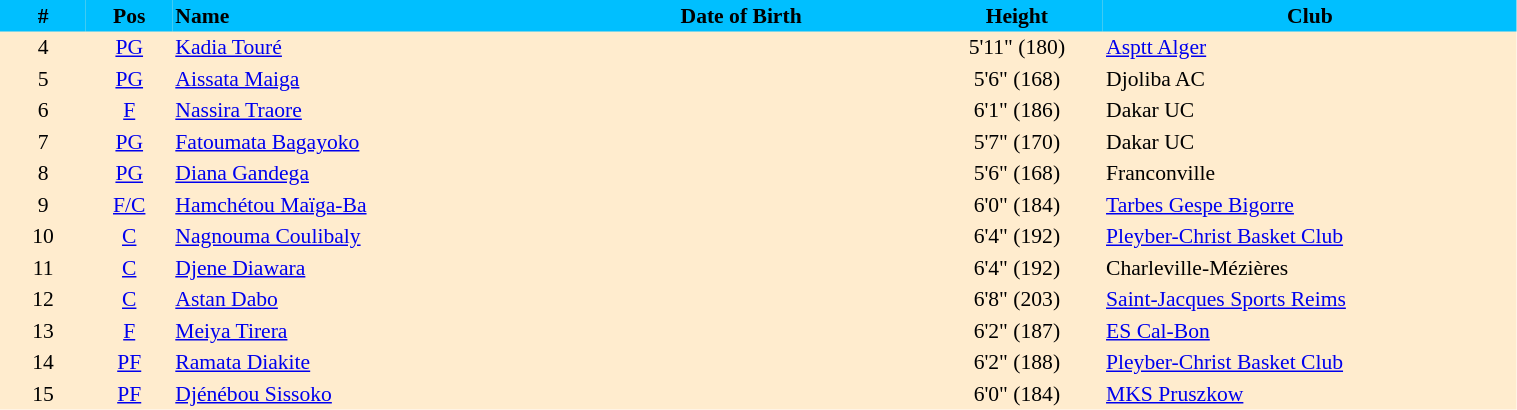<table border=0 cellpadding=2 cellspacing=0  |- bgcolor=#FFECCE style="text-align:center; font-size:90%;" width=80%>
<tr bgcolor=#00BFFF>
<th width=5%>#</th>
<th width=5%>Pos</th>
<th width=22% align=left>Name</th>
<th width=22%>Date of Birth</th>
<th width=10%>Height</th>
<th width=24%>Club</th>
</tr>
<tr>
<td>4</td>
<td><a href='#'>PG</a></td>
<td align=left><a href='#'>Kadia Touré</a></td>
<td align=left></td>
<td>5'11" (180)</td>
<td align=left> <a href='#'>Asptt Alger</a></td>
</tr>
<tr>
<td>5</td>
<td><a href='#'>PG</a></td>
<td align=left><a href='#'>Aissata Maiga</a></td>
<td align=left></td>
<td>5'6" (168)</td>
<td align=left> Djoliba AC</td>
</tr>
<tr>
<td>6</td>
<td><a href='#'>F</a></td>
<td align=left><a href='#'>Nassira Traore</a></td>
<td align=left></td>
<td>6'1" (186)</td>
<td align=left> Dakar UC</td>
</tr>
<tr>
<td>7</td>
<td><a href='#'>PG</a></td>
<td align=left><a href='#'>Fatoumata Bagayoko</a></td>
<td align=left></td>
<td>5'7" (170)</td>
<td align=left> Dakar UC</td>
</tr>
<tr>
<td>8</td>
<td><a href='#'>PG</a></td>
<td align=left><a href='#'>Diana Gandega</a></td>
<td align=left></td>
<td>5'6" (168)</td>
<td align=left> Franconville</td>
</tr>
<tr>
<td>9</td>
<td><a href='#'>F/C</a></td>
<td align=left><a href='#'>Hamchétou Maïga-Ba</a></td>
<td align=left></td>
<td>6'0" (184)</td>
<td align=left> <a href='#'>Tarbes Gespe Bigorre</a></td>
</tr>
<tr>
<td>10</td>
<td><a href='#'>C</a></td>
<td align=left><a href='#'>Nagnouma Coulibaly</a></td>
<td align=left></td>
<td>6'4" (192)</td>
<td align=left> <a href='#'>Pleyber-Christ Basket Club</a></td>
</tr>
<tr>
<td>11</td>
<td><a href='#'>C</a></td>
<td align=left><a href='#'>Djene Diawara</a></td>
<td align=left></td>
<td>6'4" (192)</td>
<td align=left> Charleville-Mézières</td>
</tr>
<tr>
<td>12</td>
<td><a href='#'>C</a></td>
<td align=left><a href='#'>Astan Dabo</a></td>
<td align=left></td>
<td>6'8" (203)</td>
<td align=left> <a href='#'>Saint-Jacques Sports Reims</a></td>
</tr>
<tr>
<td>13</td>
<td><a href='#'>F</a></td>
<td align=left><a href='#'>Meiya Tirera</a></td>
<td align=left></td>
<td>6'2" (187)</td>
<td align=left> <a href='#'>ES Cal-Bon</a></td>
</tr>
<tr>
<td>14</td>
<td><a href='#'>PF</a></td>
<td align=left><a href='#'>Ramata Diakite</a></td>
<td align=left></td>
<td>6'2" (188)</td>
<td align=left> <a href='#'>Pleyber-Christ Basket Club</a></td>
</tr>
<tr>
<td>15</td>
<td><a href='#'>PF</a></td>
<td align=left><a href='#'>Djénébou Sissoko</a></td>
<td align=left></td>
<td>6'0" (184)</td>
<td align=left> <a href='#'>MKS Pruszkow</a></td>
</tr>
</table>
